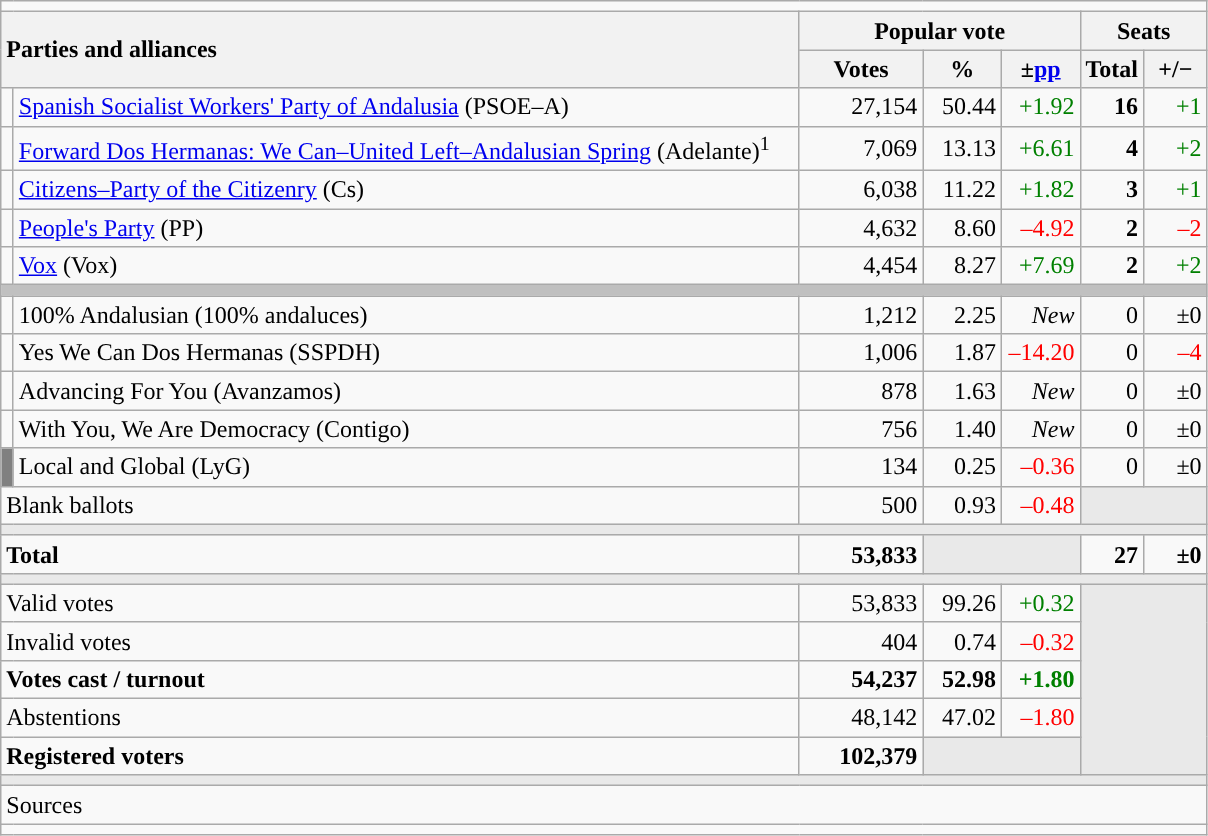<table class="wikitable" style="text-align:right;">
<tr>
<td colspan="7"></td>
</tr>
<tr>
<th style="text-align:left;" rowspan="2" colspan="2" width="525">Parties and alliances</th>
<th colspan="3">Popular vote</th>
<th colspan="2">Seats</th>
</tr>
<tr>
<th width="75">Votes</th>
<th width="45">%</th>
<th width="45">±<a href='#'>pp</a></th>
<th width="35">Total</th>
<th width="35">+/−</th>
</tr>
<tr>
<td width="1" style="color:inherit;background:"></td>
<td align="left"><a href='#'>Spanish Socialist Workers' Party of Andalusia</a> (PSOE–A)</td>
<td>27,154</td>
<td>50.44</td>
<td style="color:green;">+1.92</td>
<td><strong>16</strong></td>
<td style="color:green;">+1</td>
</tr>
<tr>
<td style="color:inherit;background:"></td>
<td align="left"><a href='#'>Forward Dos Hermanas: We Can–United Left–Andalusian Spring</a> (Adelante)<sup>1</sup></td>
<td>7,069</td>
<td>13.13</td>
<td style="color:green;">+6.61</td>
<td><strong>4</strong></td>
<td style="color:green;">+2</td>
</tr>
<tr>
<td style="color:inherit;background:"></td>
<td align="left"><a href='#'>Citizens–Party of the Citizenry</a> (Cs)</td>
<td>6,038</td>
<td>11.22</td>
<td style="color:green;">+1.82</td>
<td><strong>3</strong></td>
<td style="color:green;">+1</td>
</tr>
<tr>
<td style="color:inherit;background:"></td>
<td align="left"><a href='#'>People's Party</a> (PP)</td>
<td>4,632</td>
<td>8.60</td>
<td style="color:red;">–4.92</td>
<td><strong>2</strong></td>
<td style="color:red;">–2</td>
</tr>
<tr>
<td style="color:inherit;background:"></td>
<td align="left"><a href='#'>Vox</a> (Vox)</td>
<td>4,454</td>
<td>8.27</td>
<td style="color:green;">+7.69</td>
<td><strong>2</strong></td>
<td style="color:green;">+2</td>
</tr>
<tr>
<td colspan="7" bgcolor="#C0C0C0"></td>
</tr>
<tr>
<td style="color:inherit;background:"></td>
<td align="left">100% Andalusian (100% andaluces)</td>
<td>1,212</td>
<td>2.25</td>
<td><em>New</em></td>
<td>0</td>
<td>±0</td>
</tr>
<tr>
<td style="color:inherit;background:"></td>
<td align="left">Yes We Can Dos Hermanas (SSPDH)</td>
<td>1,006</td>
<td>1.87</td>
<td style="color:red;">–14.20</td>
<td>0</td>
<td style="color:red;">–4</td>
</tr>
<tr>
<td style="color:inherit;background:"></td>
<td align="left">Advancing For You (Avanzamos)</td>
<td>878</td>
<td>1.63</td>
<td><em>New</em></td>
<td>0</td>
<td>±0</td>
</tr>
<tr>
<td style="color:inherit;background:"></td>
<td align="left">With You, We Are Democracy (Contigo)</td>
<td>756</td>
<td>1.40</td>
<td><em>New</em></td>
<td>0</td>
<td>±0</td>
</tr>
<tr>
<td bgcolor="grey"></td>
<td align="left">Local and Global (LyG)</td>
<td>134</td>
<td>0.25</td>
<td style="color:red;">–0.36</td>
<td>0</td>
<td>±0</td>
</tr>
<tr>
<td align="left" colspan="2">Blank ballots</td>
<td>500</td>
<td>0.93</td>
<td style="color:red;">–0.48</td>
<td bgcolor="#E9E9E9" colspan="2"></td>
</tr>
<tr>
<td colspan="7" bgcolor="#E9E9E9"></td>
</tr>
<tr style="font-weight:bold;">
<td align="left" colspan="2">Total</td>
<td>53,833</td>
<td bgcolor="#E9E9E9" colspan="2"></td>
<td>27</td>
<td>±0</td>
</tr>
<tr>
<td colspan="7" bgcolor="#E9E9E9"></td>
</tr>
<tr>
<td align="left" colspan="2">Valid votes</td>
<td>53,833</td>
<td>99.26</td>
<td style="color:green;">+0.32</td>
<td bgcolor="#E9E9E9" colspan="2" rowspan="5"></td>
</tr>
<tr>
<td align="left" colspan="2">Invalid votes</td>
<td>404</td>
<td>0.74</td>
<td style="color:red;">–0.32</td>
</tr>
<tr style="font-weight:bold;">
<td align="left" colspan="2">Votes cast / turnout</td>
<td>54,237</td>
<td>52.98</td>
<td style="color:green;">+1.80</td>
</tr>
<tr>
<td align="left" colspan="2">Abstentions</td>
<td>48,142</td>
<td>47.02</td>
<td style="color:red;">–1.80</td>
</tr>
<tr style="font-weight:bold;">
<td align="left" colspan="2">Registered voters</td>
<td>102,379</td>
<td bgcolor="#E9E9E9" colspan="2"></td>
</tr>
<tr>
<td colspan="7" bgcolor="#E9E9E9"></td>
</tr>
<tr>
<td align="left" colspan="7">Sources</td>
</tr>
<tr>
<td colspan="7" style="text-align:left; max-width:790px;"></td>
</tr>
</table>
